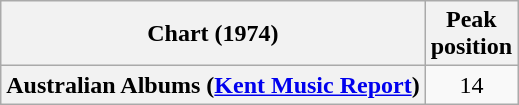<table class="wikitable plainrowheaders sortable">
<tr>
<th>Chart (1974)</th>
<th>Peak<br>position</th>
</tr>
<tr>
<th scope="row">Australian Albums (<a href='#'>Kent Music Report</a>)</th>
<td align="center">14</td>
</tr>
</table>
